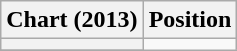<table class="wikitable sortable plainrowheaders" style="text-align:center">
<tr>
<th scope="col">Chart (2013)</th>
<th scope="col">Position</th>
</tr>
<tr>
<th></th>
</tr>
<tr>
</tr>
</table>
